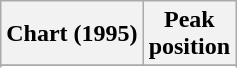<table class="wikitable sortable plainrowheaders">
<tr>
<th>Chart (1995)</th>
<th>Peak<br>position</th>
</tr>
<tr>
</tr>
<tr>
</tr>
</table>
